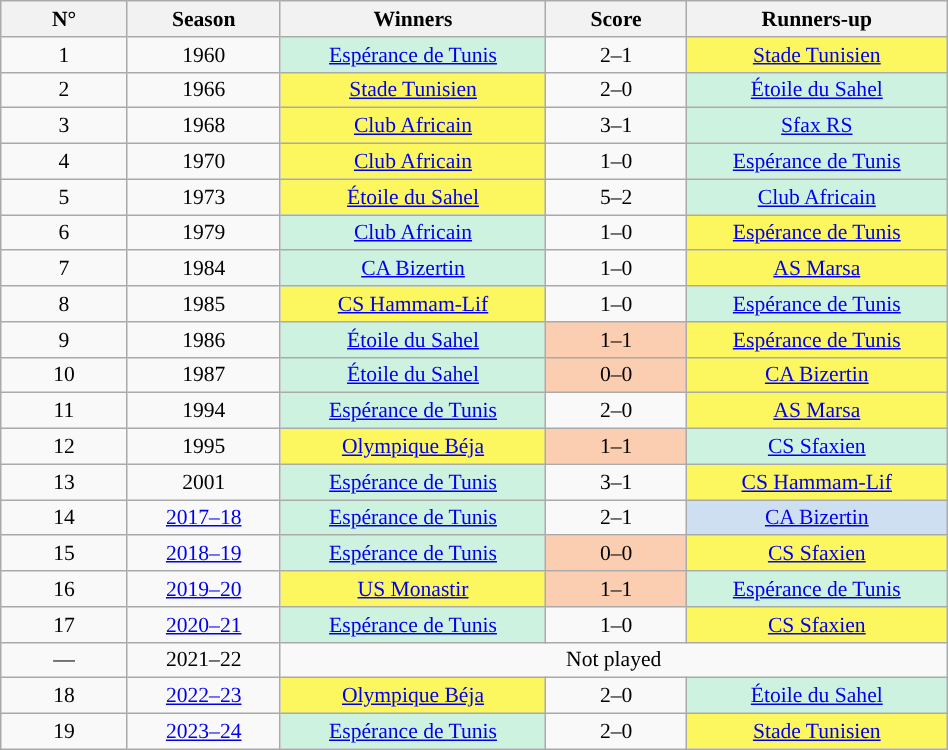<table class="wikitable" style="font-size:90%; text-align:center; width:50%;">
<tr>
<th width="5%">N°</th>
<th width="5%">Season</th>
<th width="10%">Winners</th>
<th width="5%">Score</th>
<th width="10%">Runners-up</th>
</tr>
<tr>
<td>1</td>
<td>1960</td>
<td style="background-color:#cef2e0"><a href='#'>Espérance de Tunis</a></td>
<td>2–1</td>
<td style="background-color:#FCF75E"><a href='#'>Stade Tunisien</a></td>
</tr>
<tr>
<td>2</td>
<td>1966</td>
<td style="background-color:#FCF75E"><a href='#'>Stade Tunisien</a></td>
<td>2–0</td>
<td style="background-color:#cef2e0"><a href='#'>Étoile du Sahel</a></td>
</tr>
<tr>
<td>3</td>
<td>1968</td>
<td style="background-color:#FCF75E"><a href='#'>Club Africain</a></td>
<td>3–1</td>
<td style="background-color:#cef2e0"><a href='#'>Sfax RS</a></td>
</tr>
<tr>
<td>4</td>
<td>1970</td>
<td style="background-color:#FCF75E"><a href='#'>Club Africain</a></td>
<td>1–0</td>
<td style="background-color:#cef2e0"><a href='#'>Espérance de Tunis</a></td>
</tr>
<tr>
<td>5</td>
<td>1973</td>
<td style="background-color:#FCF75E"><a href='#'>Étoile du Sahel</a></td>
<td>5–2</td>
<td style="background-color:#cef2e0"><a href='#'>Club Africain</a></td>
</tr>
<tr>
<td>6</td>
<td>1979</td>
<td style="background-color:#cef2e0"><a href='#'>Club Africain</a></td>
<td>1–0</td>
<td style="background-color:#FCF75E"><a href='#'>Espérance de Tunis</a></td>
</tr>
<tr>
<td>7</td>
<td>1984</td>
<td style="background-color:#cef2e0"><a href='#'>CA Bizertin</a></td>
<td>1–0</td>
<td style="background-color:#FCF75E"><a href='#'>AS Marsa</a></td>
</tr>
<tr>
<td>8</td>
<td>1985</td>
<td style="background-color:#FCF75E"><a href='#'>CS Hammam-Lif</a></td>
<td>1–0</td>
<td style="background-color:#cef2e0"><a href='#'>Espérance de Tunis</a></td>
</tr>
<tr>
<td>9</td>
<td>1986</td>
<td style="background-color:#cef2e0"><a href='#'>Étoile du Sahel</a></td>
<td bgcolor="#FBCEB1">1–1 </td>
<td style="background-color:#FCF75E"><a href='#'>Espérance de Tunis</a></td>
</tr>
<tr>
<td>10</td>
<td>1987</td>
<td style="background-color:#cef2e0"><a href='#'>Étoile du Sahel</a></td>
<td bgcolor="#FBCEB1">0–0 </td>
<td style="background-color:#FCF75E"><a href='#'>CA Bizertin</a></td>
</tr>
<tr>
<td>11</td>
<td>1994</td>
<td style="background-color:#cef2e0"><a href='#'>Espérance de Tunis</a></td>
<td>2–0</td>
<td style="background-color:#FCF75E"><a href='#'>AS Marsa</a></td>
</tr>
<tr>
<td>12</td>
<td>1995</td>
<td style="background-color:#FCF75E"><a href='#'>Olympique Béja</a></td>
<td bgcolor="#FBCEB1">1–1 </td>
<td style="background-color:#cef2e0"><a href='#'>CS Sfaxien</a></td>
</tr>
<tr>
<td>13</td>
<td>2001</td>
<td style="background-color:#cef2e0"><a href='#'>Espérance de Tunis</a></td>
<td>3–1</td>
<td style="background-color:#FCF75E"><a href='#'>CS Hammam-Lif</a></td>
</tr>
<tr>
<td>14</td>
<td><a href='#'>2017–18</a></td>
<td style="background-color:#cef2e0"><a href='#'>Espérance de Tunis</a></td>
<td>2–1</td>
<td style="background-color:#cedff2"><a href='#'>CA Bizertin</a></td>
</tr>
<tr>
<td>15</td>
<td><a href='#'>2018–19</a></td>
<td style="background-color:#cef2e0"><a href='#'>Espérance de Tunis</a></td>
<td bgcolor="#FBCEB1">0–0 </td>
<td style="background-color:#FCF75E"><a href='#'>CS Sfaxien</a></td>
</tr>
<tr>
<td>16</td>
<td><a href='#'>2019–20</a></td>
<td style="background-color:#FCF75E"><a href='#'>US Monastir</a></td>
<td bgcolor="#FBCEB1">1–1 </td>
<td style="background-color:#cef2e0"><a href='#'>Espérance de Tunis</a></td>
</tr>
<tr>
<td>17</td>
<td><a href='#'>2020–21</a></td>
<td style="background-color:#cef2e0"><a href='#'>Espérance de Tunis</a></td>
<td>1–0</td>
<td style="background-color:#FCF75E"><a href='#'>CS Sfaxien</a></td>
</tr>
<tr>
<td>—</td>
<td>2021–22</td>
<td colspan=3>Not played</td>
</tr>
<tr>
<td>18</td>
<td><a href='#'>2022–23</a></td>
<td style="background-color:#FCF75E"><a href='#'>Olympique Béja</a></td>
<td>2–0</td>
<td style="background-color:#cef2e0"><a href='#'>Étoile du Sahel</a></td>
</tr>
<tr>
<td>19</td>
<td><a href='#'>2023–24</a></td>
<td style="background-color:#CEf2E0"><a href='#'>Espérance de Tunis</a></td>
<td>2–0</td>
<td style="background-color:#FCF75E"><a href='#'>Stade Tunisien</a></td>
</tr>
</table>
